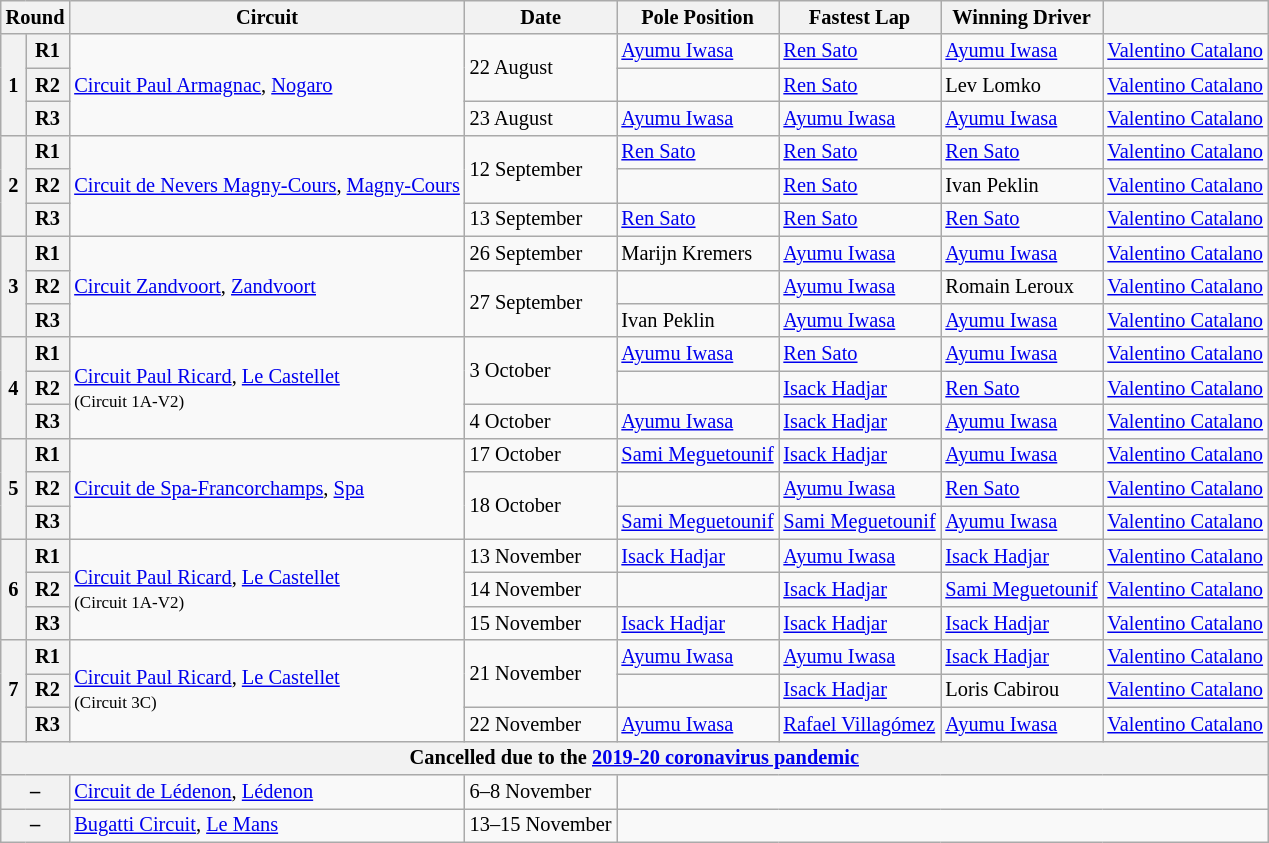<table class="wikitable" style="font-size:85%">
<tr>
<th colspan=2>Round</th>
<th>Circuit</th>
<th>Date</th>
<th>Pole Position</th>
<th>Fastest Lap</th>
<th>Winning Driver</th>
<th></th>
</tr>
<tr>
<th rowspan=3>1</th>
<th>R1</th>
<td rowspan=3> <a href='#'>Circuit Paul Armagnac</a>, <a href='#'>Nogaro</a></td>
<td rowspan=2>22 August</td>
<td> <a href='#'>Ayumu Iwasa</a></td>
<td> <a href='#'>Ren Sato</a></td>
<td> <a href='#'>Ayumu Iwasa</a></td>
<td nowrap> <a href='#'>Valentino Catalano</a></td>
</tr>
<tr>
<th>R2</th>
<td></td>
<td> <a href='#'>Ren Sato</a></td>
<td> Lev Lomko</td>
<td> <a href='#'>Valentino Catalano</a></td>
</tr>
<tr>
<th>R3</th>
<td>23 August</td>
<td> <a href='#'>Ayumu Iwasa</a></td>
<td> <a href='#'>Ayumu Iwasa</a></td>
<td> <a href='#'>Ayumu Iwasa</a></td>
<td> <a href='#'>Valentino Catalano</a></td>
</tr>
<tr>
<th rowspan=3>2</th>
<th>R1</th>
<td rowspan=3> <a href='#'>Circuit de Nevers Magny-Cours</a>, <a href='#'>Magny-Cours</a></td>
<td rowspan=2>12 September</td>
<td> <a href='#'>Ren Sato</a></td>
<td> <a href='#'>Ren Sato</a></td>
<td> <a href='#'>Ren Sato</a></td>
<td> <a href='#'>Valentino Catalano</a></td>
</tr>
<tr>
<th>R2</th>
<td></td>
<td> <a href='#'>Ren Sato</a></td>
<td> Ivan Peklin</td>
<td> <a href='#'>Valentino Catalano</a></td>
</tr>
<tr>
<th>R3</th>
<td>13 September</td>
<td> <a href='#'>Ren Sato</a></td>
<td> <a href='#'>Ren Sato</a></td>
<td> <a href='#'>Ren Sato</a></td>
<td> <a href='#'>Valentino Catalano</a></td>
</tr>
<tr>
<th rowspan=3>3</th>
<th>R1</th>
<td rowspan=3> <a href='#'>Circuit Zandvoort</a>, <a href='#'>Zandvoort</a></td>
<td>26 September</td>
<td> Marijn Kremers</td>
<td> <a href='#'>Ayumu Iwasa</a></td>
<td> <a href='#'>Ayumu Iwasa</a></td>
<td> <a href='#'>Valentino Catalano</a></td>
</tr>
<tr>
<th>R2</th>
<td rowspan=2>27 September</td>
<td></td>
<td> <a href='#'>Ayumu Iwasa</a></td>
<td> Romain Leroux</td>
<td> <a href='#'>Valentino Catalano</a></td>
</tr>
<tr>
<th>R3</th>
<td> Ivan Peklin</td>
<td> <a href='#'>Ayumu Iwasa</a></td>
<td> <a href='#'>Ayumu Iwasa</a></td>
<td> <a href='#'>Valentino Catalano</a></td>
</tr>
<tr>
<th rowspan=3>4</th>
<th>R1</th>
<td rowspan=3> <a href='#'>Circuit Paul Ricard</a>, <a href='#'>Le Castellet</a><br><small>(Circuit 1A-V2)</small></td>
<td rowspan=2>3 October</td>
<td> <a href='#'>Ayumu Iwasa</a></td>
<td> <a href='#'>Ren Sato</a></td>
<td> <a href='#'>Ayumu Iwasa</a></td>
<td> <a href='#'>Valentino Catalano</a></td>
</tr>
<tr>
<th>R2</th>
<td></td>
<td> <a href='#'>Isack Hadjar</a></td>
<td> <a href='#'>Ren Sato</a></td>
<td> <a href='#'>Valentino Catalano</a></td>
</tr>
<tr>
<th>R3</th>
<td>4 October</td>
<td> <a href='#'>Ayumu Iwasa</a></td>
<td> <a href='#'>Isack Hadjar</a></td>
<td> <a href='#'>Ayumu Iwasa</a></td>
<td> <a href='#'>Valentino Catalano</a></td>
</tr>
<tr>
<th rowspan=3>5</th>
<th>R1</th>
<td rowspan=3> <a href='#'>Circuit de Spa-Francorchamps</a>, <a href='#'>Spa</a></td>
<td>17 October</td>
<td nowrap> <a href='#'>Sami Meguetounif</a></td>
<td> <a href='#'>Isack Hadjar</a></td>
<td> <a href='#'>Ayumu Iwasa</a></td>
<td> <a href='#'>Valentino Catalano</a></td>
</tr>
<tr>
<th>R2</th>
<td rowspan=2>18 October</td>
<td></td>
<td> <a href='#'>Ayumu Iwasa</a></td>
<td> <a href='#'>Ren Sato</a></td>
<td> <a href='#'>Valentino Catalano</a></td>
</tr>
<tr>
<th>R3</th>
<td nowrap> <a href='#'>Sami Meguetounif</a></td>
<td nowrap> <a href='#'>Sami Meguetounif</a></td>
<td> <a href='#'>Ayumu Iwasa</a></td>
<td> <a href='#'>Valentino Catalano</a></td>
</tr>
<tr>
<th rowspan=3>6</th>
<th>R1</th>
<td rowspan=3> <a href='#'>Circuit Paul Ricard</a>, <a href='#'>Le Castellet</a><br><small>(Circuit 1A-V2)</small></td>
<td>13 November</td>
<td> <a href='#'>Isack Hadjar</a></td>
<td> <a href='#'>Ayumu Iwasa</a></td>
<td> <a href='#'>Isack Hadjar</a></td>
<td> <a href='#'>Valentino Catalano</a></td>
</tr>
<tr>
<th>R2</th>
<td>14 November</td>
<td></td>
<td> <a href='#'>Isack Hadjar</a></td>
<td nowrap> <a href='#'>Sami Meguetounif</a></td>
<td> <a href='#'>Valentino Catalano</a></td>
</tr>
<tr>
<th>R3</th>
<td>15 November</td>
<td> <a href='#'>Isack Hadjar</a></td>
<td> <a href='#'>Isack Hadjar</a></td>
<td> <a href='#'>Isack Hadjar</a></td>
<td> <a href='#'>Valentino Catalano</a></td>
</tr>
<tr>
<th rowspan=3>7</th>
<th>R1</th>
<td rowspan=3> <a href='#'>Circuit Paul Ricard</a>, <a href='#'>Le Castellet</a><br><small>(Circuit 3C)</small></td>
<td rowspan=2>21 November</td>
<td> <a href='#'>Ayumu Iwasa</a></td>
<td> <a href='#'>Ayumu Iwasa</a></td>
<td> <a href='#'>Isack Hadjar</a></td>
<td> <a href='#'>Valentino Catalano</a></td>
</tr>
<tr>
<th>R2</th>
<td></td>
<td> <a href='#'>Isack Hadjar</a></td>
<td> Loris Cabirou</td>
<td> <a href='#'>Valentino Catalano</a></td>
</tr>
<tr>
<th>R3</th>
<td>22 November</td>
<td> <a href='#'>Ayumu Iwasa</a></td>
<td> <a href='#'>Rafael Villagómez</a></td>
<td> <a href='#'>Ayumu Iwasa</a></td>
<td> <a href='#'>Valentino Catalano</a></td>
</tr>
<tr>
<th colspan=8>Cancelled due to the <a href='#'>2019-20 coronavirus pandemic</a></th>
</tr>
<tr>
<th colspan=2>–</th>
<td> <a href='#'>Circuit de Lédenon</a>, <a href='#'>Lédenon</a></td>
<td>6–8 November</td>
<td colspan=4></td>
</tr>
<tr>
<th colspan=2>–</th>
<td> <a href='#'>Bugatti Circuit</a>, <a href='#'>Le Mans</a></td>
<td>13–15 November</td>
<td colspan=4></td>
</tr>
</table>
